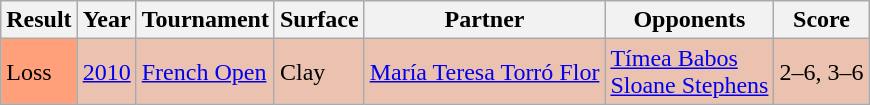<table class="sortable wikitable">
<tr>
<th>Result</th>
<th>Year</th>
<th>Tournament</th>
<th>Surface</th>
<th>Partner</th>
<th>Opponents</th>
<th>Score</th>
</tr>
<tr bgcolor=EBC2AF>
<td bgcolor=FFA07A>Loss</td>
<td><a href='#'>2010</a></td>
<td><a href='#'>French Open</a></td>
<td>Clay</td>
<td> <a href='#'>María Teresa Torró Flor</a></td>
<td> <a href='#'>Tímea Babos</a> <br>  <a href='#'>Sloane Stephens</a></td>
<td>2–6, 3–6</td>
</tr>
</table>
